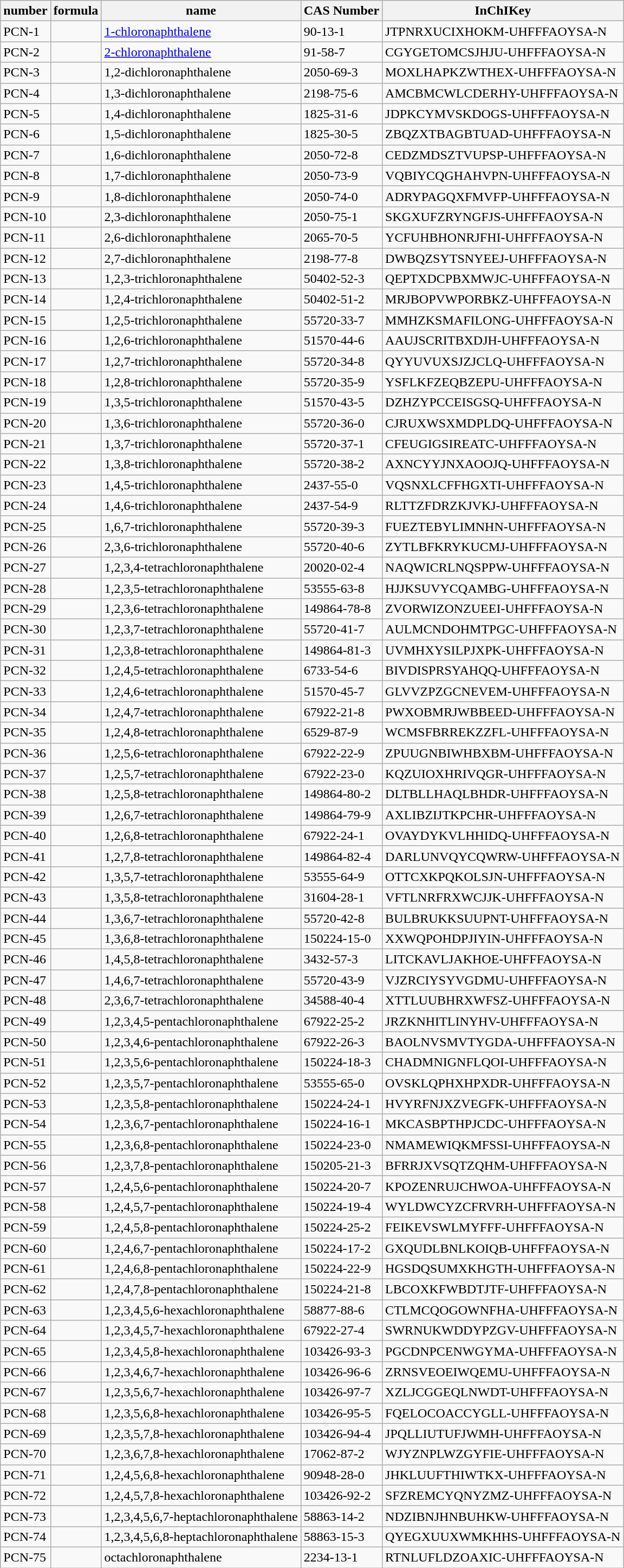<table class="wikitable mw-collapsible mw-collapsed">
<tr>
<th>number</th>
<th>formula</th>
<th>name</th>
<th>CAS Number</th>
<th>InChIKey</th>
</tr>
<tr>
<td>PCN-1</td>
<td></td>
<td><a href='#'>1-chloronaphthalene</a></td>
<td>90-13-1</td>
<td>JTPNRXUCIXHOKM-UHFFFAOYSA-N</td>
</tr>
<tr>
<td>PCN-2</td>
<td></td>
<td><a href='#'>2-chloronaphthalene</a></td>
<td>91-58-7</td>
<td>CGYGETOMCSJHJU-UHFFFAOYSA-N</td>
</tr>
<tr>
<td>PCN-3</td>
<td></td>
<td>1,2-dichloronaphthalene</td>
<td>2050-69-3</td>
<td>MOXLHAPKZWTHEX-UHFFFAOYSA-N</td>
</tr>
<tr>
<td>PCN-4</td>
<td></td>
<td>1,3-dichloronaphthalene</td>
<td>2198-75-6</td>
<td>AMCBMCWLCDERHY-UHFFFAOYSA-N</td>
</tr>
<tr>
<td>PCN-5</td>
<td></td>
<td>1,4-dichloronaphthalene</td>
<td>1825-31-6</td>
<td>JDPKCYMVSKDOGS-UHFFFAOYSA-N</td>
</tr>
<tr>
<td>PCN-6</td>
<td></td>
<td>1,5-dichloronaphthalene</td>
<td>1825-30-5</td>
<td>ZBQZXTBAGBTUAD-UHFFFAOYSA-N</td>
</tr>
<tr>
<td>PCN-7</td>
<td></td>
<td>1,6-dichloronaphthalene</td>
<td>2050-72-8</td>
<td>CEDZMDSZTVUPSP-UHFFFAOYSA-N</td>
</tr>
<tr>
<td>PCN-8</td>
<td></td>
<td>1,7-dichloronaphthalene</td>
<td>2050-73-9</td>
<td>VQBIYCQGHAHVPN-UHFFFAOYSA-N</td>
</tr>
<tr>
<td>PCN-9</td>
<td></td>
<td>1,8-dichloronaphthalene</td>
<td>2050-74-0</td>
<td>ADRYPAGQXFMVFP-UHFFFAOYSA-N</td>
</tr>
<tr>
<td>PCN-10</td>
<td></td>
<td>2,3-dichloronaphthalene</td>
<td>2050-75-1</td>
<td>SKGXUFZRYNGFJS-UHFFFAOYSA-N</td>
</tr>
<tr>
<td>PCN-11</td>
<td></td>
<td>2,6-dichloronaphthalene</td>
<td>2065-70-5</td>
<td>YCFUHBHONRJFHI-UHFFFAOYSA-N</td>
</tr>
<tr>
<td>PCN-12</td>
<td></td>
<td>2,7-dichloronaphthalene</td>
<td>2198-77-8</td>
<td>DWBQZSYTSNYEEJ-UHFFFAOYSA-N</td>
</tr>
<tr>
<td>PCN-13</td>
<td></td>
<td>1,2,3-trichloronaphthalene</td>
<td>50402-52-3</td>
<td>QEPTXDCPBXMWJC-UHFFFAOYSA-N</td>
</tr>
<tr>
<td>PCN-14</td>
<td></td>
<td>1,2,4-trichloronaphthalene</td>
<td>50402-51-2</td>
<td>MRJBOPVWPORBKZ-UHFFFAOYSA-N</td>
</tr>
<tr>
<td>PCN-15</td>
<td></td>
<td>1,2,5-trichloronaphthalene</td>
<td>55720-33-7</td>
<td>MMHZKSMAFILONG-UHFFFAOYSA-N</td>
</tr>
<tr>
<td>PCN-16</td>
<td></td>
<td>1,2,6-trichloronaphthalene</td>
<td>51570-44-6</td>
<td>AAUJSCRITBXDJH-UHFFFAOYSA-N</td>
</tr>
<tr>
<td>PCN-17</td>
<td></td>
<td>1,2,7-trichloronaphthalene</td>
<td>55720-34-8</td>
<td>QYYUVUXSJZJCLQ-UHFFFAOYSA-N</td>
</tr>
<tr>
<td>PCN-18</td>
<td></td>
<td>1,2,8-trichloronaphthalene</td>
<td>55720-35-9</td>
<td>YSFLKFZEQBZEPU-UHFFFAOYSA-N</td>
</tr>
<tr>
<td>PCN-19</td>
<td></td>
<td>1,3,5-trichloronaphthalene</td>
<td>51570-43-5</td>
<td>DZHZYPCCEISGSQ-UHFFFAOYSA-N</td>
</tr>
<tr>
<td>PCN-20</td>
<td></td>
<td>1,3,6-trichloronaphthalene</td>
<td>55720-36-0</td>
<td>CJRUXWSXMDPLDQ-UHFFFAOYSA-N</td>
</tr>
<tr>
<td>PCN-21</td>
<td></td>
<td>1,3,7-trichloronaphthalene</td>
<td>55720-37-1</td>
<td>CFEUGIGSIREATC-UHFFFAOYSA-N</td>
</tr>
<tr>
<td>PCN-22</td>
<td></td>
<td>1,3,8-trichloronaphthalene</td>
<td>55720-38-2</td>
<td>AXNCYYJNXAOOJQ-UHFFFAOYSA-N</td>
</tr>
<tr>
<td>PCN-23</td>
<td></td>
<td>1,4,5-trichloronaphthalene</td>
<td>2437-55-0</td>
<td>VQSNXLCFFHGXTI-UHFFFAOYSA-N</td>
</tr>
<tr>
<td>PCN-24</td>
<td></td>
<td>1,4,6-trichloronaphthalene</td>
<td>2437-54-9</td>
<td>RLTTZFDRZKJVKJ-UHFFFAOYSA-N</td>
</tr>
<tr>
<td>PCN-25</td>
<td></td>
<td>1,6,7-trichloronaphthalene</td>
<td>55720-39-3</td>
<td>FUEZTEBYLIMNHN-UHFFFAOYSA-N</td>
</tr>
<tr>
<td>PCN-26</td>
<td></td>
<td>2,3,6-trichloronaphthalene</td>
<td>55720-40-6</td>
<td>ZYTLBFKRYKUCMJ-UHFFFAOYSA-N</td>
</tr>
<tr>
<td>PCN-27</td>
<td></td>
<td>1,2,3,4-tetrachloronaphthalene</td>
<td>20020-02-4</td>
<td>NAQWICRLNQSPPW-UHFFFAOYSA-N</td>
</tr>
<tr>
<td>PCN-28</td>
<td></td>
<td>1,2,3,5-tetrachloronaphthalene</td>
<td>53555-63-8</td>
<td>HJJKSUVYCQAMBG-UHFFFAOYSA-N</td>
</tr>
<tr>
<td>PCN-29</td>
<td></td>
<td>1,2,3,6-tetrachloronaphthalene</td>
<td>149864-78-8</td>
<td>ZVORWIZONZUEEI-UHFFFAOYSA-N</td>
</tr>
<tr>
<td>PCN-30</td>
<td></td>
<td>1,2,3,7-tetrachloronaphthalene</td>
<td>55720-41-7</td>
<td>AULMCNDOHMTPGC-UHFFFAOYSA-N</td>
</tr>
<tr>
<td>PCN-31</td>
<td></td>
<td>1,2,3,8-tetrachloronaphthalene</td>
<td>149864-81-3</td>
<td>UVMHXYSILPJXPK-UHFFFAOYSA-N</td>
</tr>
<tr>
<td>PCN-32</td>
<td></td>
<td>1,2,4,5-tetrachloronaphthalene</td>
<td>6733-54-6</td>
<td>BIVDISPRSYAHQQ-UHFFFAOYSA-N</td>
</tr>
<tr>
<td>PCN-33</td>
<td></td>
<td>1,2,4,6-tetrachloronaphthalene</td>
<td>51570-45-7</td>
<td>GLVVZPZGCNEVEM-UHFFFAOYSA-N</td>
</tr>
<tr>
<td>PCN-34</td>
<td></td>
<td>1,2,4,7-tetrachloronaphthalene</td>
<td>67922-21-8</td>
<td>PWXOBMRJWBBEED-UHFFFAOYSA-N</td>
</tr>
<tr>
<td>PCN-35</td>
<td></td>
<td>1,2,4,8-tetrachloronaphthalene</td>
<td>6529-87-9</td>
<td>WCMSFBRREKZZFL-UHFFFAOYSA-N</td>
</tr>
<tr>
<td>PCN-36</td>
<td></td>
<td>1,2,5,6-tetrachloronaphthalene</td>
<td>67922-22-9</td>
<td>ZPUUGNBIWHBXBM-UHFFFAOYSA-N</td>
</tr>
<tr>
<td>PCN-37</td>
<td></td>
<td>1,2,5,7-tetrachloronaphthalene</td>
<td>67922-23-0</td>
<td>KQZUIOXHRIVQGR-UHFFFAOYSA-N</td>
</tr>
<tr>
<td>PCN-38</td>
<td></td>
<td>1,2,5,8-tetrachloronaphthalene</td>
<td>149864-80-2</td>
<td>DLTBLLHAQLBHDR-UHFFFAOYSA-N</td>
</tr>
<tr>
<td>PCN-39</td>
<td></td>
<td>1,2,6,7-tetrachloronaphthalene</td>
<td>149864-79-9</td>
<td>AXLIBZIJTKPCHR-UHFFFAOYSA-N</td>
</tr>
<tr>
<td>PCN-40</td>
<td></td>
<td>1,2,6,8-tetrachloronaphthalene</td>
<td>67922-24-1</td>
<td>OVAYDYKVLHHIDQ-UHFFFAOYSA-N</td>
</tr>
<tr>
<td>PCN-41</td>
<td></td>
<td>1,2,7,8-tetrachloronaphthalene</td>
<td>149864-82-4</td>
<td>DARLUNVQYCQWRW-UHFFFAOYSA-N</td>
</tr>
<tr>
<td>PCN-42</td>
<td></td>
<td>1,3,5,7-tetrachloronaphthalene</td>
<td>53555-64-9</td>
<td>OTTCXKPQKOLSJN-UHFFFAOYSA-N</td>
</tr>
<tr>
<td>PCN-43</td>
<td></td>
<td>1,3,5,8-tetrachloronaphthalene</td>
<td>31604-28-1</td>
<td>VFTLNRFRXWCJJK-UHFFFAOYSA-N</td>
</tr>
<tr>
<td>PCN-44</td>
<td></td>
<td>1,3,6,7-tetrachloronaphthalene</td>
<td>55720-42-8</td>
<td>BULBRUKKSUUPNT-UHFFFAOYSA-N</td>
</tr>
<tr>
<td>PCN-45</td>
<td></td>
<td>1,3,6,8-tetrachloronaphthalene</td>
<td>150224-15-0</td>
<td>XXWQPOHDPJIYIN-UHFFFAOYSA-N</td>
</tr>
<tr>
<td>PCN-46</td>
<td></td>
<td>1,4,5,8-tetrachloronaphthalene</td>
<td>3432-57-3</td>
<td>LITCKAVLJAKHOE-UHFFFAOYSA-N</td>
</tr>
<tr>
<td>PCN-47</td>
<td></td>
<td>1,4,6,7-tetrachloronaphthalene</td>
<td>55720-43-9</td>
<td>VJZRCIYSYVGDMU-UHFFFAOYSA-N</td>
</tr>
<tr>
<td>PCN-48</td>
<td></td>
<td>2,3,6,7-tetrachloronaphthalene</td>
<td>34588-40-4</td>
<td>XTTLUUBHRXWFSZ-UHFFFAOYSA-N</td>
</tr>
<tr>
<td>PCN-49</td>
<td></td>
<td>1,2,3,4,5-pentachloronaphthalene</td>
<td>67922-25-2</td>
<td>JRZKNHITLINYHV-UHFFFAOYSA-N</td>
</tr>
<tr>
<td>PCN-50</td>
<td></td>
<td>1,2,3,4,6-pentachloronaphthalene</td>
<td>67922-26-3</td>
<td>BAOLNVSMVTYGDA-UHFFFAOYSA-N</td>
</tr>
<tr>
<td>PCN-51</td>
<td></td>
<td>1,2,3,5,6-pentachloronaphthalene</td>
<td>150224-18-3</td>
<td>CHADMNIGNFLQOI-UHFFFAOYSA-N</td>
</tr>
<tr>
<td>PCN-52</td>
<td></td>
<td>1,2,3,5,7-pentachloronaphthalene</td>
<td>53555-65-0</td>
<td>OVSKLQPHXHPXDR-UHFFFAOYSA-N</td>
</tr>
<tr>
<td>PCN-53</td>
<td></td>
<td>1,2,3,5,8-pentachloronaphthalene</td>
<td>150224-24-1</td>
<td>HVYRFNJXZVEGFK-UHFFFAOYSA-N</td>
</tr>
<tr>
<td>PCN-54</td>
<td></td>
<td>1,2,3,6,7-pentachloronaphthalene</td>
<td>150224-16-1</td>
<td>MKCASBPTHPJCDC-UHFFFAOYSA-N</td>
</tr>
<tr>
<td>PCN-55</td>
<td></td>
<td>1,2,3,6,8-pentachloronaphthalene</td>
<td>150224-23-0</td>
<td>NMAMEWIQKMFSSI-UHFFFAOYSA-N</td>
</tr>
<tr>
<td>PCN-56</td>
<td></td>
<td>1,2,3,7,8-pentachloronaphthalene</td>
<td>150205-21-3</td>
<td>BFRRJXVSQTZQHM-UHFFFAOYSA-N</td>
</tr>
<tr>
<td>PCN-57</td>
<td></td>
<td>1,2,4,5,6-pentachloronaphthalene</td>
<td>150224-20-7</td>
<td>KPOZENRUJCHWOA-UHFFFAOYSA-N</td>
</tr>
<tr>
<td>PCN-58</td>
<td></td>
<td>1,2,4,5,7-pentachloronaphthalene</td>
<td>150224-19-4</td>
<td>WYLDWCYZCFRVRH-UHFFFAOYSA-N</td>
</tr>
<tr>
<td>PCN-59</td>
<td></td>
<td>1,2,4,5,8-pentachloronaphthalene</td>
<td>150224-25-2</td>
<td>FEIKEVSWLMYFFF-UHFFFAOYSA-N</td>
</tr>
<tr>
<td>PCN-60</td>
<td></td>
<td>1,2,4,6,7-pentachloronaphthalene</td>
<td>150224-17-2</td>
<td>GXQUDLBNLKOIQB-UHFFFAOYSA-N</td>
</tr>
<tr>
<td>PCN-61</td>
<td></td>
<td>1,2,4,6,8-pentachloronaphthalene</td>
<td>150224-22-9</td>
<td>HGSDQSUMXKHGTH-UHFFFAOYSA-N</td>
</tr>
<tr>
<td>PCN-62</td>
<td></td>
<td>1,2,4,7,8-pentachloronaphthalene</td>
<td>150224-21-8</td>
<td>LBCOXKFWBDTJTF-UHFFFAOYSA-N</td>
</tr>
<tr>
<td>PCN-63</td>
<td></td>
<td>1,2,3,4,5,6-hexachloronaphthalene</td>
<td>58877-88-6</td>
<td>CTLMCQOGOWNFHA-UHFFFAOYSA-N</td>
</tr>
<tr>
<td>PCN-64</td>
<td></td>
<td>1,2,3,4,5,7-hexachloronaphthalene</td>
<td>67922-27-4</td>
<td>SWRNUKWDDYPZGV-UHFFFAOYSA-N</td>
</tr>
<tr>
<td>PCN-65</td>
<td></td>
<td>1,2,3,4,5,8-hexachloronaphthalene</td>
<td>103426-93-3</td>
<td>PGCDNPCENWGYMA-UHFFFAOYSA-N</td>
</tr>
<tr>
<td>PCN-66</td>
<td></td>
<td>1,2,3,4,6,7-hexachloronaphthalene</td>
<td>103426-96-6</td>
<td>ZRNSVEOEIWQEMU-UHFFFAOYSA-N</td>
</tr>
<tr>
<td>PCN-67</td>
<td></td>
<td>1,2,3,5,6,7-hexachloronaphthalene</td>
<td>103426-97-7</td>
<td>XZLJCGGEQLNWDT-UHFFFAOYSA-N</td>
</tr>
<tr>
<td>PCN-68</td>
<td></td>
<td>1,2,3,5,6,8-hexachloronaphthalene</td>
<td>103426-95-5</td>
<td>FQELOCOACCYGLL-UHFFFAOYSA-N</td>
</tr>
<tr>
<td>PCN-69</td>
<td></td>
<td>1,2,3,5,7,8-hexachloronaphthalene</td>
<td>103426-94-4</td>
<td>JPQLLIUTUFJWMH-UHFFFAOYSA-N</td>
</tr>
<tr>
<td>PCN-70</td>
<td></td>
<td>1,2,3,6,7,8-hexachloronaphthalene</td>
<td>17062-87-2</td>
<td>WJYZNPLWZGYFIE-UHFFFAOYSA-N</td>
</tr>
<tr>
<td>PCN-71</td>
<td></td>
<td>1,2,4,5,6,8-hexachloronaphthalene</td>
<td>90948-28-0</td>
<td>JHKLUUFTHIWTKX-UHFFFAOYSA-N</td>
</tr>
<tr>
<td>PCN-72</td>
<td></td>
<td>1,2,4,5,7,8-hexachloronaphthalene</td>
<td>103426-92-2</td>
<td>SFZREMCYQNYZMZ-UHFFFAOYSA-N</td>
</tr>
<tr>
<td>PCN-73</td>
<td></td>
<td>1,2,3,4,5,6,7-heptachloronaphthalene</td>
<td>58863-14-2</td>
<td>NDZIBNJHNBUHKW-UHFFFAOYSA-N</td>
</tr>
<tr>
<td>PCN-74</td>
<td></td>
<td>1,2,3,4,5,6,8-heptachloronaphthalene</td>
<td>58863-15-3</td>
<td>QYEGXUUXWMKHHS-UHFFFAOYSA-N</td>
</tr>
<tr>
<td>PCN-75</td>
<td></td>
<td>octachloronaphthalene</td>
<td>2234-13-1</td>
<td>RTNLUFLDZOAXIC-UHFFFAOYSA-N</td>
</tr>
</table>
